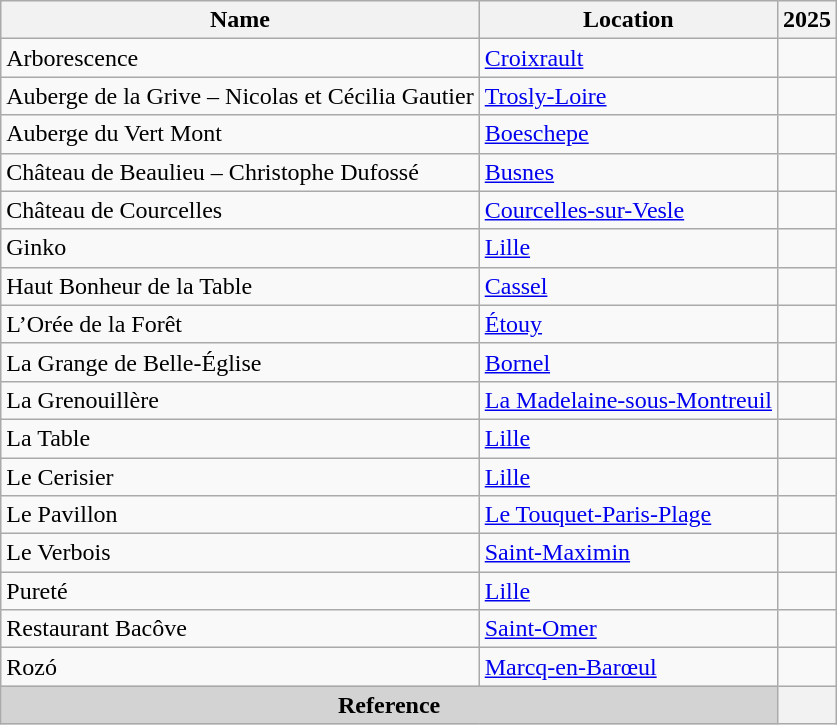<table class="wikitable sortable plainrowheaders" style="text-align:left;"">
<tr>
<th scope="col">Name</th>
<th scope="col">Location</th>
<th scope="col">2025</th>
</tr>
<tr>
<td scope="row">Arborescence</td>
<td><a href='#'>Croixrault</a></td>
<td></td>
</tr>
<tr>
<td scope="row">Auberge de la Grive – Nicolas et Cécilia Gautier</td>
<td><a href='#'>Trosly-Loire</a></td>
<td></td>
</tr>
<tr>
<td scope="row">Auberge du Vert Mont</td>
<td><a href='#'>Boeschepe</a></td>
<td></td>
</tr>
<tr>
<td scope="row">Château de Beaulieu – Christophe Dufossé</td>
<td><a href='#'>Busnes</a></td>
<td></td>
</tr>
<tr>
<td scope="row">Château de Courcelles</td>
<td><a href='#'>Courcelles-sur-Vesle</a></td>
<td></td>
</tr>
<tr>
<td scope="row">Ginko</td>
<td><a href='#'>Lille</a></td>
<td></td>
</tr>
<tr>
<td scope="row">Haut Bonheur de la Table</td>
<td><a href='#'>Cassel</a></td>
<td></td>
</tr>
<tr>
<td scope="row">L’Orée de la Forêt</td>
<td><a href='#'>Étouy</a></td>
<td></td>
</tr>
<tr>
<td scope="row">La Grange de Belle-Église</td>
<td><a href='#'>Bornel</a></td>
<td></td>
</tr>
<tr>
<td scope="row">La Grenouillère</td>
<td><a href='#'>La Madelaine-sous-Montreuil</a></td>
<td></td>
</tr>
<tr>
<td scope="row">La Table</td>
<td><a href='#'>Lille</a></td>
<td></td>
</tr>
<tr>
<td scope="row">Le Cerisier</td>
<td><a href='#'>Lille</a></td>
<td></td>
</tr>
<tr>
<td scope="row">Le Pavillon</td>
<td><a href='#'>Le Touquet-Paris-Plage</a></td>
<td></td>
</tr>
<tr>
<td scope="row">Le Verbois</td>
<td><a href='#'>Saint-Maximin</a></td>
<td></td>
</tr>
<tr>
<td scope="row">Pureté</td>
<td><a href='#'>Lille</a></td>
<td></td>
</tr>
<tr>
<td scope="row">Restaurant Bacôve</td>
<td><a href='#'>Saint-Omer</a></td>
<td></td>
</tr>
<tr>
<td scope="row">Rozó</td>
<td><a href='#'>Marcq-en-Barœul</a></td>
<td></td>
</tr>
<tr>
<th colspan="2" style="text-align: center;background: lightgray;">Reference</th>
<th></th>
</tr>
</table>
